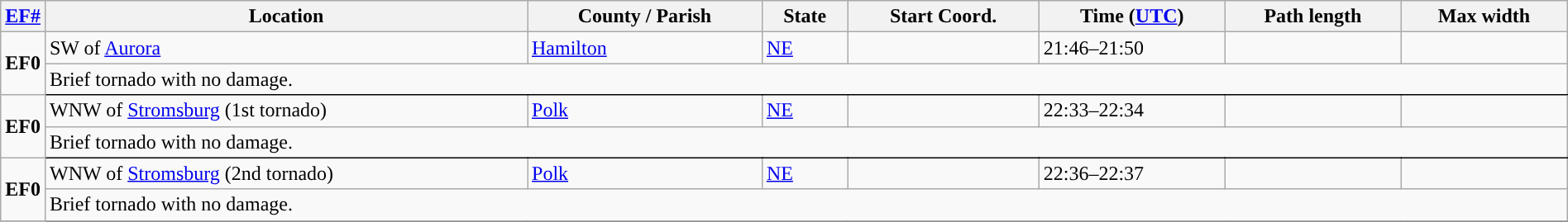<table class="wikitable sortable" style="width:100%;">
<tr>
<th scope="col" width="2%" align="center"><a href='#'>EF#</a></th>
<th scope="col" align="center" class="unsortable">Location</th>
<th scope="col" align="center" class="unsortable">County / Parish</th>
<th scope="col" align="center">State</th>
<th scope="col" align="center" data-sort-type="number">Start Coord.</th>
<th scope="col" align="center" data-sort-type="number">Time (<a href='#'>UTC</a>)</th>
<th scope="col" align="center" data-sort-type="number">Path length</th>
<th scope="col" align="center" data-sort-type="number">Max width</th>
</tr>
<tr>
<td rowspan="2" align="center"><strong>EF0</strong></td>
<td>SW of <a href='#'>Aurora</a></td>
<td><a href='#'>Hamilton</a></td>
<td><a href='#'>NE</a></td>
<td></td>
<td>21:46–21:50</td>
<td></td>
<td></td>
</tr>
<tr class="expand-child">
<td colspan="8" style=" border-bottom: 1px solid black;">Brief tornado with no damage.</td>
</tr>
<tr>
<td rowspan="2" align="center"><strong>EF0</strong></td>
<td>WNW of <a href='#'>Stromsburg</a> (1st tornado)</td>
<td><a href='#'>Polk</a></td>
<td><a href='#'>NE</a></td>
<td></td>
<td>22:33–22:34</td>
<td></td>
<td></td>
</tr>
<tr class="expand-child">
<td colspan="8" style=" border-bottom: 1px solid black;">Brief tornado with no damage.</td>
</tr>
<tr>
<td rowspan="2" align="center"><strong>EF0</strong></td>
<td>WNW of <a href='#'>Stromsburg</a> (2nd tornado)</td>
<td><a href='#'>Polk</a></td>
<td><a href='#'>NE</a></td>
<td></td>
<td>22:36–22:37</td>
<td></td>
<td></td>
</tr>
<tr class="expand-child">
<td colspan="8" style=" border-bottom: 1px solid black;">Brief tornado with no damage.</td>
</tr>
<tr>
</tr>
</table>
